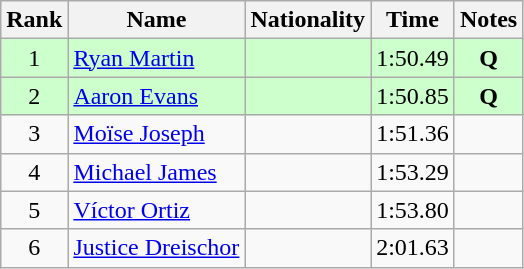<table class="wikitable sortable" style="text-align:center">
<tr>
<th>Rank</th>
<th>Name</th>
<th>Nationality</th>
<th>Time</th>
<th>Notes</th>
</tr>
<tr bgcolor=ccffcc>
<td align=center>1</td>
<td align=left><a href='#'>Ryan Martin</a></td>
<td align=left></td>
<td>1:50.49</td>
<td><strong>Q</strong></td>
</tr>
<tr bgcolor=ccffcc>
<td align=center>2</td>
<td align=left><a href='#'>Aaron Evans</a></td>
<td align=left></td>
<td>1:50.85</td>
<td><strong>Q</strong></td>
</tr>
<tr>
<td align=center>3</td>
<td align=left><a href='#'>Moïse Joseph</a></td>
<td align=left></td>
<td>1:51.36</td>
<td></td>
</tr>
<tr>
<td align=center>4</td>
<td align=left><a href='#'>Michael James</a></td>
<td align=left></td>
<td>1:53.29</td>
<td></td>
</tr>
<tr>
<td align=center>5</td>
<td align=left><a href='#'>Víctor Ortiz</a></td>
<td align=left></td>
<td>1:53.80</td>
<td></td>
</tr>
<tr>
<td align=center>6</td>
<td align=left><a href='#'>Justice Dreischor</a></td>
<td align=left></td>
<td>2:01.63</td>
<td></td>
</tr>
</table>
